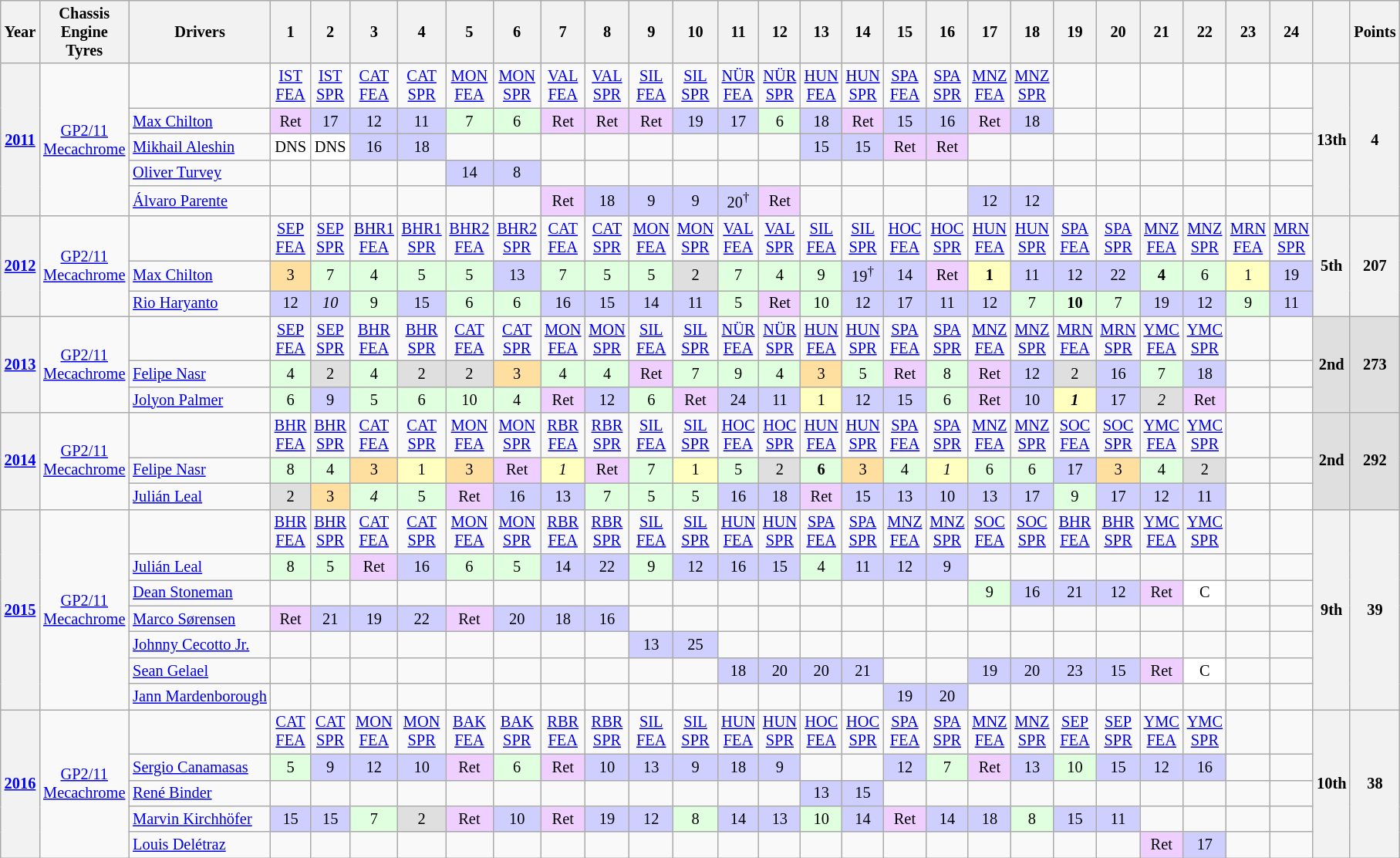<table class="wikitable" style="text-align:center; font-size:85%">
<tr>
<th>Year</th>
<th>Chassis<br>Engine<br>Tyres</th>
<th>Drivers</th>
<th>1</th>
<th>2</th>
<th>3</th>
<th>4</th>
<th>5</th>
<th>6</th>
<th>7</th>
<th>8</th>
<th>9</th>
<th>10</th>
<th>11</th>
<th>12</th>
<th>13</th>
<th>14</th>
<th>15</th>
<th>16</th>
<th>17</th>
<th>18</th>
<th>19</th>
<th>20</th>
<th>21</th>
<th>22</th>
<th>23</th>
<th>24</th>
<th></th>
<th>Points</th>
</tr>
<tr>
<th rowspan=5><a href='#'>2011</a></th>
<td rowspan=5><a href='#'>GP2/11</a><br><a href='#'>Mecachrome</a><br></td>
<td></td>
<td><a href='#'>IST<br>FEA</a></td>
<td><a href='#'>IST<br>SPR</a></td>
<td><a href='#'>CAT<br>FEA</a></td>
<td><a href='#'>CAT<br>SPR</a></td>
<td><a href='#'>MON<br>FEA</a></td>
<td><a href='#'>MON<br>SPR</a></td>
<td><a href='#'>VAL<br>FEA</a></td>
<td><a href='#'>VAL<br>SPR</a></td>
<td><a href='#'>SIL<br>FEA</a></td>
<td><a href='#'>SIL<br>SPR</a></td>
<td><a href='#'>NÜR<br>FEA</a></td>
<td><a href='#'>NÜR<br>SPR</a></td>
<td><a href='#'>HUN<br>FEA</a></td>
<td><a href='#'>HUN<br>SPR</a></td>
<td><a href='#'>SPA<br>FEA</a></td>
<td><a href='#'>SPA<br>SPR</a></td>
<td><a href='#'>MNZ<br>FEA</a></td>
<td><a href='#'>MNZ<br>SPR</a></td>
<td></td>
<td></td>
<td></td>
<td></td>
<td></td>
<td></td>
<th rowspan="5">13th</th>
<th rowspan="5">4</th>
</tr>
<tr>
<td align="left"> <a href='#'>Max Chilton</a></td>
<td bgcolor="#EFCFFF">Ret</td>
<td bgcolor="#CFCFFF">17</td>
<td bgcolor="#CFCFFF">12</td>
<td bgcolor="#CFCFFF">11</td>
<td bgcolor="#DFFFDF">7</td>
<td bgcolor="#DFFFDF">6</td>
<td bgcolor="#EFCFFF">Ret</td>
<td bgcolor="#EFCFFF">Ret</td>
<td bgcolor="#EFCFFF">Ret</td>
<td bgcolor="#CFCFFF">19</td>
<td bgcolor="#CFCFFF">17</td>
<td bgcolor="#DFFFDF">6</td>
<td bgcolor="#CFCFFF">18</td>
<td bgcolor="#EFCFFF">Ret</td>
<td bgcolor="#CFCFFF">15</td>
<td bgcolor="#CFCFFF">16</td>
<td bgcolor="#EFCFFF">Ret</td>
<td bgcolor="#CFCFFF">18</td>
<td></td>
<td></td>
<td></td>
<td></td>
<td></td>
<td></td>
</tr>
<tr>
<td align="left"> <a href='#'>Mikhail Aleshin</a></td>
<td bgcolor="#FFFFFF">DNS</td>
<td bgcolor="#FFFFFF">DNS</td>
<td bgcolor="#CFCFFF">16</td>
<td bgcolor="#CFCFFF">18</td>
<td></td>
<td></td>
<td></td>
<td></td>
<td></td>
<td></td>
<td></td>
<td></td>
<td bgcolor="#CFCFFF">15</td>
<td bgcolor="#CFCFFF">15</td>
<td bgcolor="#EFCFFF">Ret</td>
<td bgcolor="#EFCFFF">Ret</td>
<td></td>
<td></td>
<td></td>
<td></td>
<td></td>
<td></td>
<td></td>
<td></td>
</tr>
<tr>
<td align="left"> <a href='#'>Oliver Turvey</a></td>
<td></td>
<td></td>
<td></td>
<td></td>
<td bgcolor="#CFCFFF">14</td>
<td bgcolor="#CFCFFF">8</td>
<td></td>
<td></td>
<td></td>
<td></td>
<td></td>
<td></td>
<td></td>
<td></td>
<td></td>
<td></td>
<td></td>
<td></td>
<td></td>
<td></td>
<td></td>
<td></td>
<td></td>
<td></td>
</tr>
<tr>
<td align="left"> <a href='#'>Álvaro Parente</a></td>
<td></td>
<td></td>
<td></td>
<td></td>
<td></td>
<td></td>
<td bgcolor="#EFCFFF">Ret</td>
<td bgcolor="#CFCFFF">18</td>
<td bgcolor="#CFCFFF">9</td>
<td bgcolor="#CFCFFF">9</td>
<td bgcolor="#CFCFFF">20<sup>†</sup></td>
<td bgcolor="#EFCFFF">Ret</td>
<td></td>
<td></td>
<td></td>
<td></td>
<td bgcolor="#CFCFFF">12</td>
<td bgcolor="#CFCFFF">12</td>
<td></td>
<td></td>
<td></td>
<td></td>
<td></td>
<td></td>
</tr>
<tr>
<th rowspan=3><a href='#'>2012</a></th>
<td rowspan=3><a href='#'>GP2/11</a><br><a href='#'>Mecachrome</a><br></td>
<td></td>
<td><a href='#'>SEP<br>FEA</a></td>
<td><a href='#'>SEP<br>SPR</a></td>
<td><a href='#'>BHR1<br>FEA</a></td>
<td><a href='#'>BHR1<br>SPR</a></td>
<td><a href='#'>BHR2<br>FEA</a></td>
<td><a href='#'>BHR2<br>SPR</a></td>
<td><a href='#'>CAT<br>FEA</a></td>
<td><a href='#'>CAT<br>SPR</a></td>
<td><a href='#'>MON<br>FEA</a></td>
<td><a href='#'>MON<br>SPR</a></td>
<td><a href='#'>VAL<br>FEA</a></td>
<td><a href='#'>VAL<br>SPR</a></td>
<td><a href='#'>SIL<br>FEA</a></td>
<td><a href='#'>SIL<br>SPR</a></td>
<td><a href='#'>HOC<br>FEA</a></td>
<td><a href='#'>HOC<br>SPR</a></td>
<td><a href='#'>HUN<br>FEA</a></td>
<td><a href='#'>HUN<br>SPR</a></td>
<td><a href='#'>SPA<br>FEA</a></td>
<td><a href='#'>SPA<br>SPR</a></td>
<td><a href='#'>MNZ<br>FEA</a></td>
<td><a href='#'>MNZ<br>SPR</a></td>
<td><a href='#'>MRN<br>FEA</a></td>
<td><a href='#'>MRN<br>SPR</a></td>
<th rowspan="3">5th</th>
<th rowspan="3">207</th>
</tr>
<tr>
<td align="left"> <a href='#'>Max Chilton</a></td>
<td bgcolor="#FFDF9F">3</td>
<td bgcolor="#DFFFDF">7</td>
<td bgcolor="#DFFFDF">4</td>
<td bgcolor="#DFFFDF">5</td>
<td bgcolor="#DFFFDF">5</td>
<td bgcolor="#CFCFFF">13</td>
<td bgcolor="#DFFFDF">7</td>
<td bgcolor="#DFFFDF">5</td>
<td bgcolor="#DFFFDF">5</td>
<td bgcolor="#DFDFDF">2</td>
<td bgcolor="#DFFFDF">7</td>
<td bgcolor="#DFFFDF">4</td>
<td bgcolor="#DFFFDF">9</td>
<td bgcolor="#CFCFFF">19<sup>†</sup></td>
<td bgcolor="#CFCFFF">14</td>
<td bgcolor="#EFCFFF">Ret</td>
<td bgcolor="#FFFFBF"><strong>1</strong></td>
<td bgcolor="#CFCFFF">11</td>
<td bgcolor="#CFCFFF">12</td>
<td bgcolor="#CFCFFF">22</td>
<td bgcolor="#DFFFDF"><strong>4</strong></td>
<td bgcolor="#DFFFDF">6</td>
<td bgcolor="#FFFFBF">1</td>
<td bgcolor="#CFCFFF">19</td>
</tr>
<tr>
<td align="left"> <a href='#'>Rio Haryanto</a></td>
<td bgcolor="#CFCFFF">12</td>
<td bgcolor="#CFCFFF"><em>10</em></td>
<td bgcolor="#DFFFDF">9</td>
<td bgcolor="#CFCFFF">15</td>
<td bgcolor="#DFFFDF">6</td>
<td bgcolor="#DFFFDF">6</td>
<td bgcolor="#CFCFFF">16</td>
<td bgcolor="#CFCFFF">15</td>
<td bgcolor="#CFCFFF">14</td>
<td bgcolor="#CFCFFF">11</td>
<td bgcolor="#DFFFDF">5</td>
<td bgcolor="#EFCFFF">Ret</td>
<td bgcolor="#DFFFDF">10</td>
<td bgcolor="#CFCFFF">12</td>
<td bgcolor="#CFCFFF">17</td>
<td bgcolor="#CFCFFF">11</td>
<td bgcolor="#CFCFFF">12</td>
<td bgcolor="#DFFFDF">7</td>
<td bgcolor="#DFFFDF"><strong>10</strong></td>
<td bgcolor="#DFFFDF">7</td>
<td bgcolor="#CFCFFF">19</td>
<td bgcolor="#CFCFFF">12</td>
<td bgcolor="#DFFFDF">9</td>
<td bgcolor="#CFCFFF">11</td>
</tr>
<tr>
<th rowspan=3><a href='#'>2013</a></th>
<td rowspan=3><a href='#'>GP2/11</a><br><a href='#'>Mecachrome</a><br></td>
<td></td>
<td><a href='#'>SEP<br>FEA</a></td>
<td><a href='#'>SEP<br>SPR</a></td>
<td><a href='#'>BHR<br>FEA</a></td>
<td><a href='#'>BHR<br>SPR</a></td>
<td><a href='#'>CAT<br>FEA</a></td>
<td><a href='#'>CAT<br>SPR</a></td>
<td><a href='#'>MON<br>FEA</a></td>
<td><a href='#'>MON<br>SPR</a></td>
<td><a href='#'>SIL<br>FEA</a></td>
<td><a href='#'>SIL<br>SPR</a></td>
<td><a href='#'>NÜR<br>FEA</a></td>
<td><a href='#'>NÜR<br>SPR</a></td>
<td><a href='#'>HUN<br>FEA</a></td>
<td><a href='#'>HUN<br>SPR</a></td>
<td><a href='#'>SPA<br>FEA</a></td>
<td><a href='#'>SPA<br>SPR</a></td>
<td><a href='#'>MNZ<br>FEA</a></td>
<td><a href='#'>MNZ<br>SPR</a></td>
<td><a href='#'>MRN<br>FEA</a></td>
<td><a href='#'>MRN<br>SPR</a></td>
<td><a href='#'>YMC<br>FEA</a></td>
<td><a href='#'>YMC<br>SPR</a></td>
<td></td>
<td></td>
<th rowspan="3" style="background:#DFDFDF">2nd</th>
<th rowspan="3" style="background:#DFDFDF">273</th>
</tr>
<tr>
<td align="left"> <a href='#'>Felipe Nasr</a></td>
<td bgcolor="#DFFFDF">4</td>
<td bgcolor="#DFDFDF">2</td>
<td bgcolor="#DFFFDF">4</td>
<td bgcolor="#DFDFDF">2</td>
<td bgcolor="#DFDFDF">2</td>
<td bgcolor="#FFDF9F">3</td>
<td bgcolor="#DFFFDF">4</td>
<td bgcolor="#DFFFDF">4</td>
<td bgcolor="#EFCFFF">Ret</td>
<td bgcolor="#DFFFDF">7</td>
<td bgcolor="#DFFFDF">9</td>
<td bgcolor="#DFFFDF">4</td>
<td bgcolor="#FFDF9F">3</td>
<td bgcolor="#DFFFDF">5</td>
<td bgcolor="#EFCFFF">Ret</td>
<td bgcolor="#DFFFDF">8</td>
<td bgcolor="#EFCFFF">Ret</td>
<td bgcolor="#CFCFFF">12</td>
<td bgcolor="#DFDFDF">2</td>
<td bgcolor="#CFCFFF">16</td>
<td bgcolor="#DFFFDF">7</td>
<td bgcolor="#CFCFFF">18</td>
<td></td>
<td></td>
</tr>
<tr>
<td align="left"> <a href='#'>Jolyon Palmer</a></td>
<td bgcolor="#DFFFDF">6</td>
<td bgcolor="#CFCFFF">9</td>
<td bgcolor="#DFFFDF">5</td>
<td bgcolor="#DFFFDF">6</td>
<td bgcolor="#DFFFDF">10</td>
<td bgcolor="#DFFFDF">4</td>
<td bgcolor="#EFCFFF">Ret</td>
<td bgcolor="#CFCFFF">12</td>
<td bgcolor="#DFFFDF">6</td>
<td bgcolor="#EFCFFF">Ret</td>
<td bgcolor="#CFCFFF">24</td>
<td bgcolor="#CFCFFF">11</td>
<td bgcolor="#FFFFBF">1</td>
<td bgcolor="#CFCFFF">12</td>
<td bgcolor="#CFCFFF">15</td>
<td bgcolor="#DFFFDF">6</td>
<td bgcolor="#EFCFFF">Ret</td>
<td bgcolor="#CFCFFF">10</td>
<td bgcolor="#FFFFBF"><strong><em>1</em></strong></td>
<td bgcolor="#CFCFFF">17</td>
<td bgcolor="#DFDFDF"><em>2</em></td>
<td bgcolor="#EFCFFF">Ret</td>
<td></td>
<td></td>
</tr>
<tr>
<th rowspan=3><a href='#'>2014</a></th>
<td rowspan=3><a href='#'>GP2/11</a><br><a href='#'>Mecachrome</a><br></td>
<td></td>
<td><a href='#'>BHR<br>FEA</a></td>
<td><a href='#'>BHR<br>SPR</a></td>
<td><a href='#'>CAT<br>FEA</a></td>
<td><a href='#'>CAT<br>SPR</a></td>
<td><a href='#'>MON<br>FEA</a></td>
<td><a href='#'>MON<br>SPR</a></td>
<td><a href='#'>RBR<br>FEA</a></td>
<td><a href='#'>RBR<br>SPR</a></td>
<td><a href='#'>SIL<br>FEA</a></td>
<td><a href='#'>SIL<br>SPR</a></td>
<td><a href='#'>HOC<br>FEA</a></td>
<td><a href='#'>HOC<br>SPR</a></td>
<td><a href='#'>HUN<br>FEA</a></td>
<td><a href='#'>HUN<br>SPR</a></td>
<td><a href='#'>SPA<br>FEA</a></td>
<td><a href='#'>SPA<br>SPR</a></td>
<td><a href='#'>MNZ<br>FEA</a></td>
<td><a href='#'>MNZ<br>SPR</a></td>
<td><a href='#'>SOC<br>FEA</a></td>
<td><a href='#'>SOC<br>SPR</a></td>
<td><a href='#'>YMC<br>FEA</a></td>
<td><a href='#'>YMC<br>SPR</a></td>
<td></td>
<td></td>
<th rowspan="3" style="background:#DFDFDF">2nd</th>
<th rowspan="3" style="background:#DFDFDF">292</th>
</tr>
<tr>
<td align="left"> <a href='#'>Felipe Nasr</a></td>
<td bgcolor="#DFFFDF">8</td>
<td bgcolor="#DFFFDF">4</td>
<td bgcolor="#FFDF9F">3</td>
<td bgcolor="#FFFFBF">1</td>
<td bgcolor="#FFDF9F">3</td>
<td bgcolor="#EFCFFF">Ret</td>
<td bgcolor="#FFFFBF"><em>1</em></td>
<td bgcolor="#EFCFFF">Ret</td>
<td bgcolor="#DFFFDF">7</td>
<td bgcolor="#FFFFBF">1</td>
<td bgcolor="#DFFFDF">5</td>
<td bgcolor="#DFDFDF">2</td>
<td bgcolor="#DFFFDF"><strong>6</strong></td>
<td bgcolor="#FFDF9F">3</td>
<td bgcolor="#DFFFDF">4</td>
<td bgcolor="#FFFFBF"><em>1</em></td>
<td bgcolor="#DFFFDF">6</td>
<td bgcolor="#DFFFDF">6</td>
<td bgcolor="#CFCFFF">17</td>
<td bgcolor="#FFDF9F">3</td>
<td bgcolor="#DFFFDF">4</td>
<td bgcolor="#DFDFDF">2</td>
<td></td>
<td></td>
</tr>
<tr>
<td align="left"> <a href='#'>Julián Leal</a></td>
<td bgcolor="#DFDFDF">2</td>
<td bgcolor="#FFDF9F">3</td>
<td bgcolor="#DFFFDF"><em>4</em></td>
<td bgcolor="#DFFFDF">5</td>
<td bgcolor="#EFCFFF">Ret</td>
<td bgcolor="#CFCFFF">16</td>
<td bgcolor="#CFCFFF">13</td>
<td bgcolor="#DFFFDF">7</td>
<td bgcolor="#DFFFDF">5</td>
<td bgcolor="#DFFFDF">5</td>
<td bgcolor="#CFCFFF">16</td>
<td bgcolor="#CFCFFF">18</td>
<td bgcolor="#EFCFFF">Ret</td>
<td bgcolor="#CFCFFF">15</td>
<td bgcolor="#CFCFFF">13</td>
<td bgcolor="#CFCFFF">10</td>
<td bgcolor="#CFCFFF">13</td>
<td bgcolor="#CFCFFF">17</td>
<td bgcolor="#DFFFDF">9</td>
<td bgcolor="#CFCFFF">17</td>
<td bgcolor="#CFCFFF">12</td>
<td bgcolor="#CFCFFF">11</td>
<td></td>
<td></td>
</tr>
<tr>
<th rowspan=7><a href='#'>2015</a></th>
<td rowspan=7><a href='#'>GP2/11</a><br><a href='#'>Mecachrome</a><br></td>
<td></td>
<td><a href='#'>BHR<br>FEA</a></td>
<td><a href='#'>BHR<br>SPR</a></td>
<td><a href='#'>CAT<br>FEA</a></td>
<td><a href='#'>CAT<br>SPR</a></td>
<td><a href='#'>MON<br>FEA</a></td>
<td><a href='#'>MON<br>SPR</a></td>
<td><a href='#'>RBR<br>FEA</a></td>
<td><a href='#'>RBR<br>SPR</a></td>
<td><a href='#'>SIL<br>FEA</a></td>
<td><a href='#'>SIL<br>SPR</a></td>
<td><a href='#'>HUN<br>FEA</a></td>
<td><a href='#'>HUN<br>SPR</a></td>
<td><a href='#'>SPA<br>FEA</a></td>
<td><a href='#'>SPA<br>SPR</a></td>
<td><a href='#'>MNZ<br>FEA</a></td>
<td><a href='#'>MNZ<br>SPR</a></td>
<td><a href='#'>SOC<br>FEA</a></td>
<td><a href='#'>SOC<br>SPR</a></td>
<td><a href='#'>BHR<br>FEA</a></td>
<td><a href='#'>BHR<br>SPR</a></td>
<td><a href='#'>YMC<br>FEA</a></td>
<td><a href='#'>YMC<br>SPR</a></td>
<td></td>
<td></td>
<th rowspan="7">9th</th>
<th rowspan="7">39</th>
</tr>
<tr>
<td align="left"> <a href='#'>Julián Leal</a></td>
<td bgcolor="#DFFFDF">8</td>
<td bgcolor="#DFFFDF">5</td>
<td bgcolor="#EFCFFF">Ret</td>
<td bgcolor="#CFCFFF">16</td>
<td bgcolor="#DFFFDF">6</td>
<td bgcolor="#DFFFDF">5</td>
<td bgcolor="#CFCFFF">14</td>
<td bgcolor="#CFCFFF">22</td>
<td bgcolor="#DFFFDF">9</td>
<td bgcolor="#CFCFFF">12</td>
<td bgcolor="#CFCFFF">16</td>
<td bgcolor="#CFCFFF">15</td>
<td bgcolor="#DFFFDF">4</td>
<td bgcolor="#CFCFFF">11</td>
<td bgcolor="#CFCFFF">12</td>
<td bgcolor="#CFCFFF">9</td>
<td></td>
<td></td>
<td></td>
<td></td>
<td></td>
<td></td>
<td></td>
<td></td>
</tr>
<tr>
<td align="left"> <a href='#'>Dean Stoneman</a></td>
<td></td>
<td></td>
<td></td>
<td></td>
<td></td>
<td></td>
<td></td>
<td></td>
<td></td>
<td></td>
<td></td>
<td></td>
<td></td>
<td></td>
<td></td>
<td></td>
<td bgcolor="#DFFFDF">9</td>
<td bgcolor="#CFCFFF">16</td>
<td bgcolor="#CFCFFF">21</td>
<td bgcolor="#CFCFFF">12</td>
<td bgcolor="#EFCFFF">Ret</td>
<td bgcolor="#FFFFFF">C</td>
<td></td>
<td></td>
</tr>
<tr>
<td align="left"> <a href='#'>Marco Sørensen</a></td>
<td bgcolor="#EFCFFF">Ret</td>
<td bgcolor="#CFCFFF">21</td>
<td bgcolor="#CFCFFF">19</td>
<td bgcolor="#CFCFFF">22</td>
<td bgcolor="#EFCFFF">Ret</td>
<td bgcolor="#CFCFFF">20</td>
<td bgcolor="#CFCFFF">18</td>
<td bgcolor="#CFCFFF">16</td>
<td></td>
<td></td>
<td></td>
<td></td>
<td></td>
<td></td>
<td></td>
<td></td>
<td></td>
<td></td>
<td></td>
<td></td>
<td></td>
<td></td>
<td></td>
<td></td>
</tr>
<tr>
<td align="left"> <a href='#'>Johnny Cecotto Jr.</a></td>
<td></td>
<td></td>
<td></td>
<td></td>
<td></td>
<td></td>
<td></td>
<td></td>
<td bgcolor="#CFCFFF">13</td>
<td bgcolor="#CFCFFF">25</td>
<td></td>
<td></td>
<td></td>
<td></td>
<td></td>
<td></td>
<td></td>
<td></td>
<td></td>
<td></td>
<td></td>
<td></td>
<td></td>
<td></td>
</tr>
<tr>
<td align="left"> <a href='#'>Sean Gelael</a></td>
<td></td>
<td></td>
<td></td>
<td></td>
<td></td>
<td></td>
<td></td>
<td></td>
<td></td>
<td></td>
<td bgcolor="#CFCFFF">18</td>
<td bgcolor="#CFCFFF">20</td>
<td bgcolor="#CFCFFF">20</td>
<td bgcolor="#CFCFFF">21</td>
<td></td>
<td></td>
<td bgcolor="#CFCFFF">19</td>
<td bgcolor="#CFCFFF">20</td>
<td bgcolor="#CFCFFF">23</td>
<td bgcolor="#CFCFFF">15</td>
<td bgcolor="#EFCFFF">Ret</td>
<td bgcolor="#FFFFFF">C</td>
<td></td>
<td></td>
</tr>
<tr>
<td align="left"> <a href='#'>Jann Mardenborough</a></td>
<td></td>
<td></td>
<td></td>
<td></td>
<td></td>
<td></td>
<td></td>
<td></td>
<td></td>
<td></td>
<td></td>
<td></td>
<td></td>
<td></td>
<td bgcolor="#CFCFFF">19</td>
<td bgcolor="#CFCFFF">20</td>
<td></td>
<td></td>
<td></td>
<td></td>
<td></td>
<td></td>
<td></td>
<td></td>
</tr>
<tr>
<th rowspan=5><a href='#'>2016</a></th>
<td rowspan=5><a href='#'>GP2/11</a><br><a href='#'>Mecachrome</a><br></td>
<td></td>
<td><a href='#'>CAT<br>FEA</a></td>
<td><a href='#'>CAT<br>SPR</a></td>
<td><a href='#'>MON<br>FEA</a></td>
<td><a href='#'>MON<br>SPR</a></td>
<td><a href='#'>BAK<br>FEA</a></td>
<td><a href='#'>BAK<br>SPR</a></td>
<td><a href='#'>RBR<br>FEA</a></td>
<td><a href='#'>RBR<br>SPR</a></td>
<td><a href='#'>SIL<br>FEA</a></td>
<td><a href='#'>SIL<br>SPR</a></td>
<td><a href='#'>HUN<br>FEA</a></td>
<td><a href='#'>HUN<br>SPR</a></td>
<td><a href='#'>HOC<br>FEA</a></td>
<td><a href='#'>HOC<br>SPR</a></td>
<td><a href='#'>SPA<br>FEA</a></td>
<td><a href='#'>SPA<br>SPR</a></td>
<td><a href='#'>MNZ<br>FEA</a></td>
<td><a href='#'>MNZ<br>SPR</a></td>
<td><a href='#'>SEP<br>FEA</a></td>
<td><a href='#'>SEP<br>SPR</a></td>
<td><a href='#'>YMC<br>FEA</a></td>
<td><a href='#'>YMC<br>SPR</a></td>
<td></td>
<td></td>
<th rowspan="5">10th</th>
<th rowspan="5">38</th>
</tr>
<tr>
<td align="left"> <a href='#'>Sergio Canamasas</a></td>
<td bgcolor="#DFFFDF">5</td>
<td bgcolor="#CFCFFF">9</td>
<td bgcolor="#CFCFFF">12</td>
<td bgcolor="#CFCFFF">10</td>
<td bgcolor="#EFCFFF">Ret</td>
<td bgcolor="#DFFFDF">6</td>
<td bgcolor="#EFCFFF">Ret</td>
<td bgcolor="#CFCFFF">10</td>
<td bgcolor="#CFCFFF">13</td>
<td bgcolor="#CFCFFF">9</td>
<td bgcolor="#CFCFFF">18</td>
<td bgcolor="#CFCFFF">9</td>
<td></td>
<td></td>
<td bgcolor="#CFCFFF">12</td>
<td bgcolor="#DFFFDF">7</td>
<td bgcolor="#EFCFFF">Ret</td>
<td bgcolor="#CFCFFF">13</td>
<td bgcolor="#DFFFDF">10</td>
<td bgcolor="#CFCFFF">15</td>
<td bgcolor="#CFCFFF">12</td>
<td bgcolor="#CFCFFF">16</td>
<td></td>
<td></td>
</tr>
<tr>
<td align="left"> <a href='#'>René Binder</a></td>
<td></td>
<td></td>
<td></td>
<td></td>
<td></td>
<td></td>
<td></td>
<td></td>
<td></td>
<td></td>
<td></td>
<td></td>
<td bgcolor="#CFCFFF">13</td>
<td bgcolor="#CFCFFF">15</td>
<td></td>
<td></td>
<td></td>
<td></td>
<td></td>
<td></td>
<td></td>
<td></td>
<td></td>
<td></td>
</tr>
<tr>
<td align="left"> <a href='#'>Marvin Kirchhöfer</a></td>
<td bgcolor="#CFCFFF">15</td>
<td bgcolor="#CFCFFF">15</td>
<td bgcolor="#DFFFDF">7</td>
<td bgcolor="#DFDFDF">2</td>
<td bgcolor="#EFCFFF">Ret</td>
<td bgcolor="#CFCFFF">10</td>
<td bgcolor="#EFCFFF">Ret</td>
<td bgcolor="#CFCFFF">19</td>
<td bgcolor="#CFCFFF">12</td>
<td bgcolor="#DFFFDF">8</td>
<td bgcolor="#CFCFFF">14</td>
<td bgcolor="#CFCFFF">13</td>
<td bgcolor="#DFFFDF">10</td>
<td bgcolor="#CFCFFF">14</td>
<td bgcolor="#EFCFFF">Ret</td>
<td bgcolor="#CFCFFF">14</td>
<td bgcolor="#CFCFFF">18</td>
<td bgcolor="#DFFFDF">8</td>
<td bgcolor="#CFCFFF">15</td>
<td bgcolor="#CFCFFF">11</td>
<td></td>
<td></td>
<td></td>
<td></td>
</tr>
<tr>
<td align="left"> <a href='#'>Louis Delétraz</a></td>
<td></td>
<td></td>
<td></td>
<td></td>
<td></td>
<td></td>
<td></td>
<td></td>
<td></td>
<td></td>
<td></td>
<td></td>
<td></td>
<td></td>
<td></td>
<td></td>
<td></td>
<td></td>
<td></td>
<td></td>
<td bgcolor="#EFCFFF">Ret</td>
<td bgcolor="#CFCFFF">17</td>
<td></td>
<td></td>
</tr>
</table>
